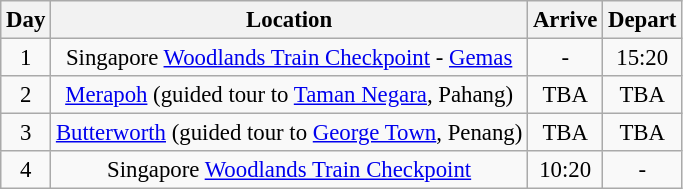<table class="wikitable" style="text-align:center; font-size:95%">
<tr Timetable>
<th>Day</th>
<th>Location</th>
<th>Arrive</th>
<th>Depart</th>
</tr>
<tr>
<td>1</td>
<td>Singapore <a href='#'>Woodlands Train Checkpoint</a> - <a href='#'>Gemas</a></td>
<td>-</td>
<td>15:20</td>
</tr>
<tr>
<td>2</td>
<td><a href='#'>Merapoh</a> (guided tour to <a href='#'>Taman Negara</a>, Pahang)</td>
<td>TBA</td>
<td>TBA</td>
</tr>
<tr>
<td>3</td>
<td><a href='#'>Butterworth</a> (guided tour to <a href='#'>George Town</a>, Penang)</td>
<td>TBA</td>
<td>TBA</td>
</tr>
<tr>
<td>4</td>
<td>Singapore <a href='#'>Woodlands Train Checkpoint</a></td>
<td>10:20</td>
<td>-</td>
</tr>
</table>
